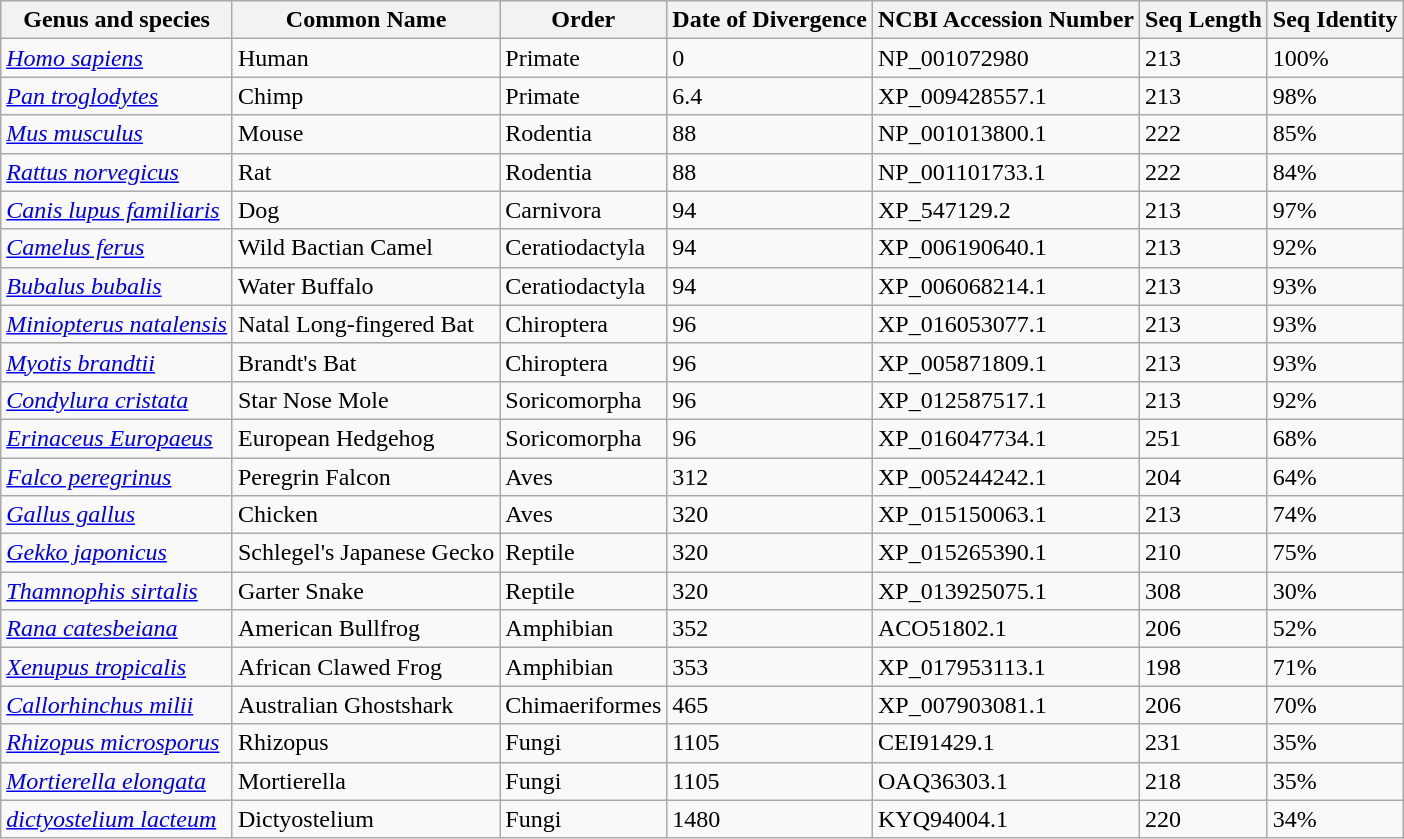<table class="wikitable sortable mw-collapsible">
<tr>
<th>Genus and species</th>
<th>Common Name</th>
<th>Order</th>
<th>Date of Divergence</th>
<th>NCBI Accession Number</th>
<th>Seq Length</th>
<th>Seq Identity</th>
</tr>
<tr>
<td><em><a href='#'>Homo sapiens</a></em></td>
<td>Human</td>
<td>Primate</td>
<td>0</td>
<td>NP_001072980</td>
<td>213</td>
<td>100%</td>
</tr>
<tr>
<td><em><a href='#'>Pan troglodytes</a></em></td>
<td>Chimp</td>
<td>Primate</td>
<td>6.4</td>
<td>XP_009428557.1</td>
<td>213</td>
<td>98%</td>
</tr>
<tr>
<td><em><a href='#'>Mus musculus</a></em></td>
<td>Mouse</td>
<td>Rodentia</td>
<td>88</td>
<td>NP_001013800.1</td>
<td>222</td>
<td>85%</td>
</tr>
<tr>
<td><em><a href='#'>Rattus norvegicus</a></em></td>
<td>Rat</td>
<td>Rodentia</td>
<td>88</td>
<td>NP_001101733.1</td>
<td>222</td>
<td>84%</td>
</tr>
<tr>
<td><em><a href='#'>Canis lupus familiaris</a></em></td>
<td>Dog</td>
<td>Carnivora</td>
<td>94</td>
<td>XP_547129.2</td>
<td>213</td>
<td>97%</td>
</tr>
<tr>
<td><em><a href='#'>Camelus ferus</a></em></td>
<td>Wild Bactian  Camel</td>
<td>Ceratiodactyla</td>
<td>94</td>
<td>XP_006190640.1</td>
<td>213</td>
<td>92%</td>
</tr>
<tr>
<td><em><a href='#'>Bubalus bubalis</a></em></td>
<td>Water Buffalo</td>
<td>Ceratiodactyla</td>
<td>94</td>
<td>XP_006068214.1</td>
<td>213</td>
<td>93%</td>
</tr>
<tr>
<td><em><a href='#'>Miniopterus natalensis</a></em></td>
<td>Natal Long-fingered Bat</td>
<td>Chiroptera</td>
<td>96</td>
<td>XP_016053077.1</td>
<td>213</td>
<td>93%</td>
</tr>
<tr>
<td><em><a href='#'>Myotis brandtii</a></em></td>
<td>Brandt's Bat</td>
<td>Chiroptera</td>
<td>96</td>
<td>XP_005871809.1</td>
<td>213</td>
<td>93%</td>
</tr>
<tr>
<td><em><a href='#'>Condylura cristata</a></em></td>
<td>Star Nose Mole</td>
<td>Soricomorpha</td>
<td>96</td>
<td>XP_012587517.1</td>
<td>213</td>
<td>92%</td>
</tr>
<tr>
<td><em><a href='#'>Erinaceus Europaeus</a></em></td>
<td>European Hedgehog</td>
<td>Soricomorpha</td>
<td>96</td>
<td>XP_016047734.1</td>
<td>251</td>
<td>68%</td>
</tr>
<tr>
<td><em><a href='#'>Falco peregrinus</a></em></td>
<td>Peregrin Falcon</td>
<td>Aves</td>
<td>312</td>
<td>XP_005244242.1</td>
<td>204</td>
<td>64%</td>
</tr>
<tr>
<td><em><a href='#'>Gallus gallus</a></em></td>
<td>Chicken</td>
<td>Aves</td>
<td>320</td>
<td>XP_015150063.1</td>
<td>213</td>
<td>74%</td>
</tr>
<tr>
<td><em><a href='#'>Gekko japonicus</a></em></td>
<td>Schlegel's Japanese Gecko</td>
<td>Reptile</td>
<td>320</td>
<td>XP_015265390.1</td>
<td>210</td>
<td>75%</td>
</tr>
<tr>
<td><em><a href='#'>Thamnophis sirtalis</a></em></td>
<td>Garter Snake</td>
<td>Reptile</td>
<td>320</td>
<td>XP_013925075.1</td>
<td>308</td>
<td>30%</td>
</tr>
<tr>
<td><em><a href='#'>Rana catesbeiana</a></em></td>
<td>American Bullfrog</td>
<td>Amphibian</td>
<td>352</td>
<td>ACO51802.1</td>
<td>206</td>
<td>52%</td>
</tr>
<tr>
<td><em><a href='#'>Xenupus tropicalis</a></em></td>
<td>African Clawed Frog</td>
<td>Amphibian</td>
<td>353</td>
<td>XP_017953113.1</td>
<td>198</td>
<td>71%</td>
</tr>
<tr>
<td><em><a href='#'>Callorhinchus milii</a></em></td>
<td>Australian  Ghostshark</td>
<td>Chimaeriformes</td>
<td>465</td>
<td>XP_007903081.1</td>
<td>206</td>
<td>70%</td>
</tr>
<tr>
<td><em><a href='#'>Rhizopus microsporus</a></em></td>
<td>Rhizopus</td>
<td>Fungi</td>
<td>1105</td>
<td>CEI91429.1</td>
<td>231</td>
<td>35%</td>
</tr>
<tr>
<td><em><a href='#'>Mortierella elongata</a></em></td>
<td>Mortierella</td>
<td>Fungi</td>
<td>1105</td>
<td>OAQ36303.1</td>
<td>218</td>
<td>35%</td>
</tr>
<tr>
<td><em><a href='#'>dictyostelium lacteum</a></em></td>
<td>Dictyostelium</td>
<td>Fungi</td>
<td>1480</td>
<td>KYQ94004.1</td>
<td>220</td>
<td>34%</td>
</tr>
</table>
